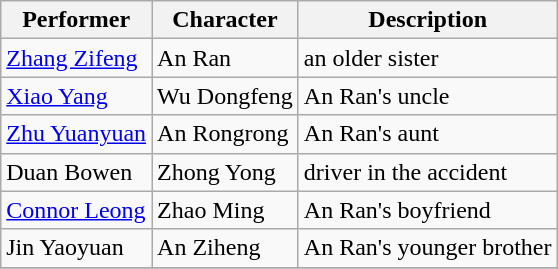<table class="wikitable">
<tr>
<th scope=col>Performer</th>
<th scope=col>Character</th>
<th scope=col>Description</th>
</tr>
<tr>
<td><a href='#'>Zhang Zifeng</a></td>
<td>An Ran</td>
<td>an older sister</td>
</tr>
<tr>
<td><a href='#'>Xiao Yang</a></td>
<td>Wu Dongfeng</td>
<td>An Ran's uncle</td>
</tr>
<tr>
<td><a href='#'>Zhu Yuanyuan</a></td>
<td>An Rongrong</td>
<td>An Ran's aunt</td>
</tr>
<tr>
<td>Duan Bowen</td>
<td>Zhong Yong</td>
<td>driver in the accident</td>
</tr>
<tr>
<td><a href='#'>Connor Leong</a></td>
<td>Zhao Ming</td>
<td>An Ran's boyfriend</td>
</tr>
<tr>
<td>Jin Yaoyuan</td>
<td>An Ziheng</td>
<td>An Ran's younger brother</td>
</tr>
<tr>
</tr>
</table>
